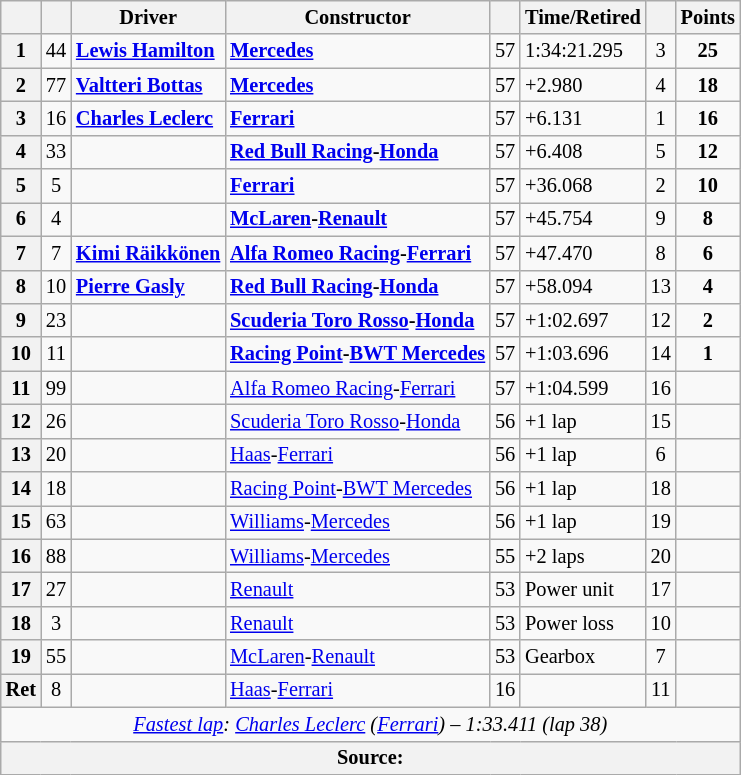<table class="wikitable sortable" style="font-size: 85%;">
<tr>
<th scope="col"></th>
<th scope="col"></th>
<th scope="col">Driver</th>
<th scope="col">Constructor</th>
<th scope="col" class="unsortable"></th>
<th scope="col" class="unsortable">Time/Retired</th>
<th scope="col"></th>
<th scope="col">Points</th>
</tr>
<tr>
<th>1</th>
<td align="center">44</td>
<td data-sort-value="HAM"> <strong><a href='#'>Lewis Hamilton</a></strong></td>
<td><a href='#'><strong>Mercedes</strong></a></td>
<td>57</td>
<td>1:34:21.295</td>
<td align="center">3</td>
<td align="center"><strong>25</strong></td>
</tr>
<tr>
<th>2</th>
<td align="center">77</td>
<td data-sort-value="BOT"> <strong><a href='#'>Valtteri Bottas</a></strong></td>
<td><strong><a href='#'>Mercedes</a></strong></td>
<td>57</td>
<td>+2.980</td>
<td align="center">4</td>
<td align="center"><strong>18</strong></td>
</tr>
<tr>
<th>3</th>
<td align="center">16</td>
<td nowrap="" data-sort-value="LEC"> <strong><a href='#'>Charles Leclerc</a></strong></td>
<td><strong><a href='#'>Ferrari</a></strong></td>
<td>57</td>
<td>+6.131</td>
<td align="center">1</td>
<td align="center"><strong>16</strong></td>
</tr>
<tr>
<th>4</th>
<td align="center">33</td>
<td data-sort-value="VER"></td>
<td><strong><a href='#'>Red Bull Racing</a>-<a href='#'>Honda</a></strong></td>
<td>57</td>
<td>+6.408</td>
<td align="center">5</td>
<td align="center"><strong>12</strong></td>
</tr>
<tr>
<th>5</th>
<td align="center">5</td>
<td data-sort-value="VET"></td>
<td><strong><a href='#'>Ferrari</a></strong></td>
<td>57</td>
<td>+36.068</td>
<td align="center">2</td>
<td align="center"><strong>10</strong></td>
</tr>
<tr>
<th>6</th>
<td align="center">4</td>
<td data-sort-value="NOR"></td>
<td><strong><a href='#'>McLaren</a>-<a href='#'>Renault</a></strong></td>
<td>57</td>
<td>+45.754</td>
<td align="center">9</td>
<td align="center"><strong>8</strong></td>
</tr>
<tr>
<th>7</th>
<td align="center">7</td>
<td data-sort-value="RAI"> <strong><a href='#'>Kimi Räikkönen</a></strong></td>
<td><strong><a href='#'>Alfa Romeo Racing</a>-<a href='#'>Ferrari</a></strong></td>
<td>57</td>
<td>+47.470</td>
<td align="center">8</td>
<td align="center"><strong>6</strong></td>
</tr>
<tr>
<th>8</th>
<td align="center">10</td>
<td data-sort-value="GAS"> <strong><a href='#'>Pierre Gasly</a></strong></td>
<td><strong><a href='#'>Red Bull Racing</a>-<a href='#'>Honda</a></strong></td>
<td>57</td>
<td>+58.094</td>
<td align="center">13</td>
<td align="center"><strong>4</strong></td>
</tr>
<tr>
<th>9</th>
<td align="center">23</td>
<td data-sort-value="ALB"></td>
<td nowrap=""><strong><a href='#'>Scuderia Toro Rosso</a>-<a href='#'>Honda</a></strong></td>
<td>57</td>
<td>+1:02.697</td>
<td align="center">12</td>
<td align="center"><strong>2</strong></td>
</tr>
<tr>
<th>10</th>
<td align="center">11</td>
<td data-sort-value="PER"></td>
<td nowrap><strong><a href='#'>Racing Point</a>-<a href='#'>BWT Mercedes</a></strong></td>
<td>57</td>
<td>+1:03.696</td>
<td align="center">14</td>
<td align="center"><strong>1</strong></td>
</tr>
<tr>
<th>11</th>
<td align="center">99</td>
<td data-sort-value="GIO"></td>
<td><a href='#'>Alfa Romeo Racing</a>-<a href='#'>Ferrari</a></td>
<td>57</td>
<td>+1:04.599</td>
<td align="center">16</td>
<td></td>
</tr>
<tr>
<th>12</th>
<td align="center">26</td>
<td data-sort-value="KVY"> </td>
<td><a href='#'>Scuderia Toro Rosso</a>-<a href='#'>Honda</a></td>
<td>56</td>
<td>+1 lap</td>
<td align="center">15</td>
<td></td>
</tr>
<tr>
<th>13</th>
<td align="center">20</td>
<td data-sort-value="MAG"></td>
<td><a href='#'>Haas</a>-<a href='#'>Ferrari</a></td>
<td>56</td>
<td>+1 lap</td>
<td align="center">6</td>
<td></td>
</tr>
<tr>
<th>14</th>
<td align="center">18</td>
<td data-sort-value="STR"> </td>
<td><a href='#'>Racing Point</a>-<a href='#'>BWT Mercedes</a></td>
<td>56</td>
<td>+1 lap</td>
<td align="center">18</td>
<td></td>
</tr>
<tr>
<th>15</th>
<td align="center">63</td>
<td data-sort-value="RUS"></td>
<td><a href='#'>Williams</a>-<a href='#'>Mercedes</a></td>
<td>56</td>
<td>+1 lap</td>
<td align="center">19</td>
<td></td>
</tr>
<tr>
<th>16</th>
<td align="center">88</td>
<td data-sort-value="KUB"> </td>
<td><a href='#'>Williams</a>-<a href='#'>Mercedes</a></td>
<td>55</td>
<td>+2 laps</td>
<td align="center">20</td>
<td></td>
</tr>
<tr>
<th>17</th>
<td align="center">27</td>
<td data-sort-value="HUL"> </td>
<td><a href='#'>Renault</a></td>
<td>53</td>
<td>Power unit</td>
<td align="center">17</td>
<td></td>
</tr>
<tr>
<th>18</th>
<td align="center">3</td>
<td data-sort-value="RIC"> </td>
<td><a href='#'>Renault</a></td>
<td>53</td>
<td>Power loss</td>
<td align="center">10</td>
<td></td>
</tr>
<tr>
<th>19</th>
<td align="center">55</td>
<td data-sort-value="SAI"> </td>
<td><a href='#'>McLaren</a>-<a href='#'>Renault</a></td>
<td>53</td>
<td>Gearbox</td>
<td align="center">7</td>
<td></td>
</tr>
<tr>
<th data-sort-value="20">Ret</th>
<td align="center">8</td>
<td data-sort-value="GRO"></td>
<td><a href='#'>Haas</a>-<a href='#'>Ferrari</a></td>
<td>16</td>
<td></td>
<td align="center">11</td>
<td></td>
</tr>
<tr class="sortbottom">
<td data-sort-value="ZZZ" colspan="8" align="center"><em><a href='#'>Fastest lap</a>:  <a href='#'>Charles Leclerc</a> (<a href='#'>Ferrari</a>) – 1:33.411 (lap 38)</em></td>
</tr>
<tr>
<th colspan="8">Source:</th>
</tr>
</table>
